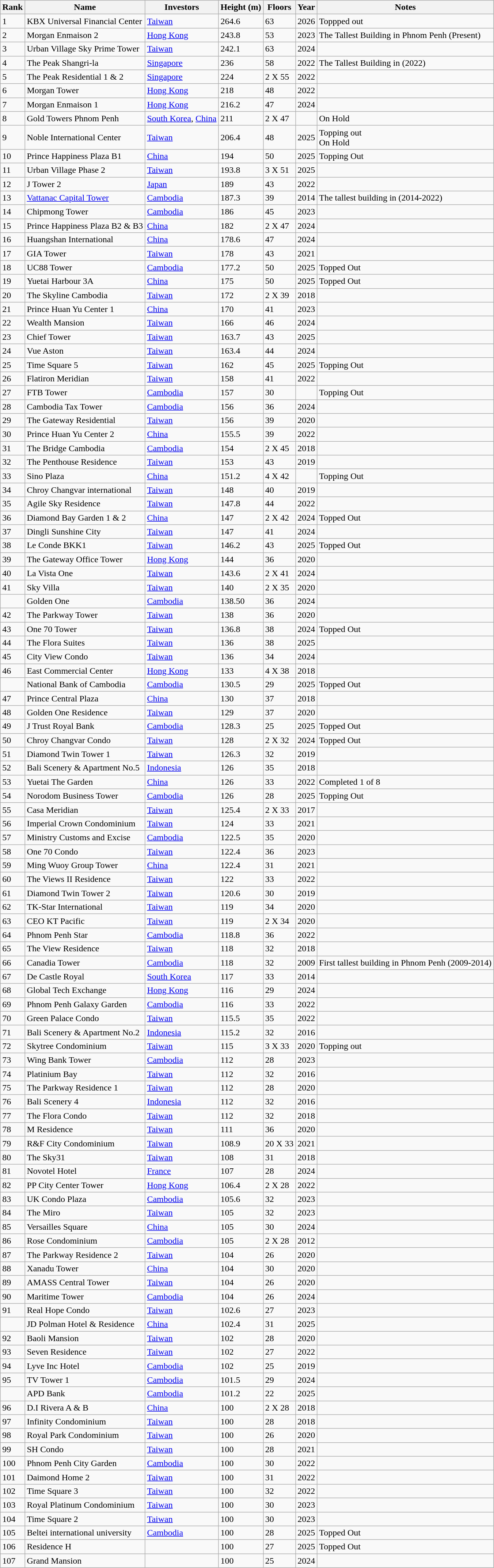<table class="wikitable sortable">
<tr>
<th>Rank</th>
<th>Name</th>
<th>Investors</th>
<th>Height (m)</th>
<th>Floors</th>
<th>Year</th>
<th class="unsortable">Notes</th>
</tr>
<tr>
<td>1</td>
<td>KBX Universal Financial Center</td>
<td><a href='#'>Taiwan</a></td>
<td>264.6</td>
<td>63</td>
<td>2026</td>
<td>Toppped out</td>
</tr>
<tr>
<td>2</td>
<td>Morgan Enmaison 2</td>
<td><a href='#'>Hong Kong</a></td>
<td>243.8</td>
<td>53</td>
<td>2023</td>
<td>The Tallest Building in Phnom Penh (Present)</td>
</tr>
<tr>
<td>3</td>
<td>Urban Village Sky Prime Tower</td>
<td><a href='#'>Taiwan</a></td>
<td>242.1</td>
<td>63</td>
<td>2024</td>
<td></td>
</tr>
<tr>
<td>4</td>
<td>The Peak Shangri-la </td>
<td><a href='#'>Singapore</a></td>
<td>236</td>
<td>58</td>
<td>2022</td>
<td>The Tallest Building in (2022)</td>
</tr>
<tr>
<td>5</td>
<td>The Peak Residential 1 & 2 </td>
<td><a href='#'>Singapore</a></td>
<td>224</td>
<td>2 X 55</td>
<td>2022</td>
<td></td>
</tr>
<tr>
<td>6</td>
<td>Morgan Tower</td>
<td><a href='#'>Hong Kong</a></td>
<td>218</td>
<td>48</td>
<td>2022</td>
<td></td>
</tr>
<tr>
<td>7</td>
<td>Morgan Enmaison 1</td>
<td><a href='#'>Hong Kong</a></td>
<td>216.2</td>
<td>47</td>
<td>2024</td>
<td></td>
</tr>
<tr>
<td>8</td>
<td>Gold Towers Phnom Penh</td>
<td><a href='#'>South Korea</a>, <a href='#'>China</a></td>
<td>211</td>
<td>2 X 47</td>
<td></td>
<td>On Hold</td>
</tr>
<tr>
<td>9</td>
<td>Noble International Center </td>
<td><a href='#'>Taiwan</a></td>
<td>206.4</td>
<td>48</td>
<td>2025</td>
<td>Topping out <br> On Hold</td>
</tr>
<tr>
<td>10</td>
<td>Prince Happiness Plaza B1</td>
<td><a href='#'>China</a></td>
<td>194</td>
<td>50</td>
<td>2025</td>
<td>Topping Out</td>
</tr>
<tr>
<td>11</td>
<td>Urban Village Phase 2</td>
<td><a href='#'>Taiwan</a></td>
<td>193.8</td>
<td>3 X 51</td>
<td>2025</td>
<td></td>
</tr>
<tr>
<td>12</td>
<td>J Tower 2</td>
<td><a href='#'>Japan</a></td>
<td>189</td>
<td>43</td>
<td>2022</td>
<td></td>
</tr>
<tr>
<td>13</td>
<td><a href='#'>Vattanac Capital Tower</a></td>
<td><a href='#'>Cambodia</a></td>
<td>187.3</td>
<td>39</td>
<td>2014</td>
<td>The tallest building in (2014-2022)</td>
</tr>
<tr>
<td>14</td>
<td>Chipmong Tower</td>
<td><a href='#'>Cambodia</a></td>
<td>186</td>
<td>45</td>
<td>2023</td>
<td></td>
</tr>
<tr>
<td>15</td>
<td>Prince Happiness Plaza B2 & B3</td>
<td><a href='#'>China</a></td>
<td>182</td>
<td>2 X 47</td>
<td>2024</td>
<td></td>
</tr>
<tr>
<td>16</td>
<td>Huangshan International</td>
<td><a href='#'>China</a></td>
<td>178.6</td>
<td>47</td>
<td>2024</td>
<td></td>
</tr>
<tr>
<td>17</td>
<td>GIA Tower </td>
<td><a href='#'>Taiwan</a></td>
<td>178</td>
<td>43</td>
<td>2021</td>
<td></td>
</tr>
<tr>
<td>18</td>
<td>UC88 Tower</td>
<td><a href='#'>Cambodia</a></td>
<td>177.2</td>
<td>50</td>
<td>2025</td>
<td>Topped Out</td>
</tr>
<tr>
<td>19</td>
<td>Yuetai Harbour 3A</td>
<td><a href='#'>China</a></td>
<td>175</td>
<td>50</td>
<td>2025</td>
<td>Topped Out</td>
</tr>
<tr>
<td>20</td>
<td>The Skyline Cambodia</td>
<td><a href='#'>Taiwan</a></td>
<td>172</td>
<td>2 X 39</td>
<td>2018</td>
<td></td>
</tr>
<tr>
<td>21</td>
<td>Prince Huan Yu Center 1</td>
<td><a href='#'>China</a></td>
<td>170</td>
<td>41</td>
<td>2023</td>
<td></td>
</tr>
<tr>
<td>22</td>
<td>Wealth Mansion</td>
<td><a href='#'>Taiwan</a></td>
<td>166</td>
<td>46</td>
<td>2024</td>
<td></td>
</tr>
<tr>
<td>23</td>
<td>Chief Tower</td>
<td><a href='#'>Taiwan</a></td>
<td>163.7</td>
<td>43</td>
<td>2025</td>
<td></td>
</tr>
<tr>
<td>24</td>
<td>Vue Aston</td>
<td><a href='#'>Taiwan</a></td>
<td>163.4</td>
<td>44</td>
<td>2024</td>
<td></td>
</tr>
<tr>
<td>25</td>
<td>Time Square 5</td>
<td><a href='#'>Taiwan</a></td>
<td>162</td>
<td>45</td>
<td>2025</td>
<td>Topping Out</td>
</tr>
<tr>
<td>26</td>
<td>Flatiron Meridian </td>
<td><a href='#'>Taiwan</a></td>
<td>158</td>
<td>41</td>
<td>2022</td>
<td></td>
</tr>
<tr>
<td>27</td>
<td>FTB Tower</td>
<td><a href='#'>Cambodia</a></td>
<td>157</td>
<td>30</td>
<td></td>
<td>Topping Out</td>
</tr>
<tr>
<td>28</td>
<td>Cambodia Tax Tower</td>
<td><a href='#'>Cambodia</a></td>
<td>156</td>
<td>36</td>
<td>2024</td>
<td></td>
</tr>
<tr>
<td>29</td>
<td>The Gateway Residential </td>
<td><a href='#'>Taiwan</a></td>
<td>156</td>
<td>39</td>
<td>2020</td>
<td></td>
</tr>
<tr>
<td>30</td>
<td>Prince Huan Yu Center 2</td>
<td><a href='#'>China</a></td>
<td>155.5</td>
<td>39</td>
<td>2022</td>
<td></td>
</tr>
<tr>
<td>31</td>
<td>The Bridge Cambodia</td>
<td><a href='#'>Cambodia</a></td>
<td>154</td>
<td>2 X 45</td>
<td>2018</td>
<td></td>
</tr>
<tr>
<td>32</td>
<td>The Penthouse Residence</td>
<td><a href='#'>Taiwan</a></td>
<td>153</td>
<td>43</td>
<td>2019</td>
<td></td>
</tr>
<tr>
<td>33</td>
<td>Sino Plaza</td>
<td><a href='#'>China</a></td>
<td>151.2</td>
<td>4 X 42</td>
<td></td>
<td>Topping Out</td>
</tr>
<tr>
<td>34</td>
<td>Chroy Changvar international</td>
<td><a href='#'>Taiwan</a></td>
<td>148</td>
<td>40</td>
<td>2019</td>
<td></td>
</tr>
<tr>
<td>35</td>
<td>Agile Sky Residence </td>
<td><a href='#'>Taiwan</a></td>
<td>147.8</td>
<td>44</td>
<td>2022</td>
<td></td>
</tr>
<tr>
<td>36</td>
<td>Diamond Bay Garden 1 & 2</td>
<td><a href='#'>China</a></td>
<td>147</td>
<td>2 X 42</td>
<td>2024</td>
<td>Topped Out</td>
</tr>
<tr>
<td>37</td>
<td>Dingli Sunshine City </td>
<td><a href='#'>Taiwan</a></td>
<td>147</td>
<td>41</td>
<td>2024</td>
<td></td>
</tr>
<tr>
<td>38</td>
<td>Le Conde BKK1</td>
<td><a href='#'>Taiwan</a></td>
<td>146.2</td>
<td>43</td>
<td>2025</td>
<td>Topped Out</td>
</tr>
<tr>
<td>39</td>
<td>The Gateway Office Tower </td>
<td><a href='#'>Hong Kong</a></td>
<td>144</td>
<td>36</td>
<td>2020</td>
<td></td>
</tr>
<tr>
<td>40</td>
<td>La Vista One</td>
<td><a href='#'>Taiwan</a></td>
<td>143.6</td>
<td>2 X 41</td>
<td>2024</td>
<td></td>
</tr>
<tr>
<td>41</td>
<td>Sky Villa </td>
<td><a href='#'>Taiwan</a></td>
<td>140</td>
<td>2 X 35</td>
<td>2020</td>
<td></td>
</tr>
<tr>
<td></td>
<td>Golden One</td>
<td><a href='#'>Cambodia</a></td>
<td>138.50</td>
<td>36</td>
<td>2024</td>
<td></td>
</tr>
<tr>
<td>42</td>
<td>The Parkway Tower </td>
<td><a href='#'>Taiwan</a></td>
<td>138</td>
<td>36</td>
<td>2020</td>
<td></td>
</tr>
<tr>
<td>43</td>
<td>One 70 Tower</td>
<td><a href='#'>Taiwan</a></td>
<td>136.8</td>
<td>38</td>
<td>2024</td>
<td>Topped Out</td>
</tr>
<tr>
<td>44</td>
<td>The Flora Suites</td>
<td><a href='#'>Taiwan</a></td>
<td>136</td>
<td>38</td>
<td>2025</td>
<td></td>
</tr>
<tr>
<td>45</td>
<td>City View Condo</td>
<td><a href='#'>Taiwan</a></td>
<td>136</td>
<td>34</td>
<td>2024</td>
<td></td>
</tr>
<tr>
<td>46</td>
<td>East Commercial Center </td>
<td><a href='#'>Hong Kong</a></td>
<td>133</td>
<td>4 X 38</td>
<td>2018</td>
<td></td>
</tr>
<tr>
<td></td>
<td>National Bank of Cambodia</td>
<td><a href='#'>Cambodia</a></td>
<td>130.5</td>
<td>29</td>
<td>2025</td>
<td>Topped Out</td>
</tr>
<tr>
<td>47</td>
<td>Prince Central Plaza </td>
<td><a href='#'>China</a></td>
<td>130</td>
<td>37</td>
<td>2018</td>
<td></td>
</tr>
<tr>
<td>48</td>
<td>Golden One Residence </td>
<td><a href='#'>Taiwan</a></td>
<td>129</td>
<td>37</td>
<td>2020</td>
<td></td>
</tr>
<tr>
<td>49</td>
<td>J Trust Royal Bank</td>
<td><a href='#'>Cambodia</a></td>
<td>128.3</td>
<td>25</td>
<td>2025</td>
<td>Topped Out</td>
</tr>
<tr>
<td>50</td>
<td>Chroy Changvar Condo</td>
<td><a href='#'>Taiwan</a></td>
<td>128</td>
<td>2 X 32</td>
<td>2024</td>
<td>Topped Out</td>
</tr>
<tr>
<td>51</td>
<td>Diamond Twin Tower 1 </td>
<td><a href='#'>Taiwan</a></td>
<td>126.3</td>
<td>32</td>
<td>2019</td>
<td></td>
</tr>
<tr>
<td>52</td>
<td>Bali Scenery & Apartment No.5 </td>
<td><a href='#'>Indonesia</a></td>
<td>126</td>
<td>35</td>
<td>2018</td>
<td></td>
</tr>
<tr>
<td>53</td>
<td>Yuetai The Garden</td>
<td><a href='#'>China</a></td>
<td>126</td>
<td>33</td>
<td>2022</td>
<td>Completed 1 of 8</td>
</tr>
<tr>
<td>54</td>
<td>Norodom Business Tower</td>
<td><a href='#'>Cambodia</a></td>
<td>126</td>
<td>28</td>
<td>2025</td>
<td>Topping Out</td>
</tr>
<tr>
<td>55</td>
<td>Casa Meridian </td>
<td><a href='#'>Taiwan</a></td>
<td>125.4</td>
<td>2 X 33</td>
<td>2017</td>
<td></td>
</tr>
<tr>
<td>56</td>
<td>Imperial Crown Condominium </td>
<td><a href='#'>Taiwan</a></td>
<td>124</td>
<td>33</td>
<td>2021</td>
<td></td>
</tr>
<tr>
<td>57</td>
<td>Ministry Customs and Excise </td>
<td><a href='#'>Cambodia</a></td>
<td>122.5</td>
<td>35</td>
<td>2020</td>
<td></td>
</tr>
<tr>
<td>58</td>
<td>One 70 Condo</td>
<td><a href='#'>Taiwan</a></td>
<td>122.4</td>
<td>36</td>
<td>2023</td>
<td></td>
</tr>
<tr>
<td>59</td>
<td>Ming Wuoy Group Tower</td>
<td><a href='#'>China</a></td>
<td>122.4</td>
<td>31</td>
<td>2021</td>
<td></td>
</tr>
<tr>
<td>60</td>
<td>The Views II Residence</td>
<td><a href='#'>Taiwan</a></td>
<td>122</td>
<td>33</td>
<td>2022</td>
<td></td>
</tr>
<tr>
<td>61</td>
<td>Diamond Twin Tower 2 </td>
<td><a href='#'>Taiwan</a></td>
<td>120.6</td>
<td>30</td>
<td>2019</td>
<td></td>
</tr>
<tr>
<td>62</td>
<td>TK-Star International</td>
<td><a href='#'>Taiwan</a></td>
<td>119</td>
<td>34</td>
<td>2020</td>
<td></td>
</tr>
<tr>
<td>63</td>
<td>CEO KT Pacific</td>
<td><a href='#'>Taiwan</a></td>
<td>119</td>
<td>2 X 34</td>
<td>2020</td>
<td></td>
</tr>
<tr>
<td>64</td>
<td>Phnom Penh Star</td>
<td><a href='#'>Cambodia</a></td>
<td>118.8</td>
<td>36</td>
<td>2022</td>
<td></td>
</tr>
<tr>
<td>65</td>
<td>The View Residence</td>
<td><a href='#'>Taiwan</a></td>
<td>118</td>
<td>32</td>
<td>2018</td>
<td></td>
</tr>
<tr>
<td>66</td>
<td>Canadia Tower</td>
<td><a href='#'>Cambodia</a></td>
<td>118</td>
<td>32</td>
<td>2009</td>
<td>First tallest building in Phnom Penh (2009-2014)</td>
</tr>
<tr>
<td>67</td>
<td>De Castle Royal</td>
<td><a href='#'>South Korea</a></td>
<td>117</td>
<td>33</td>
<td>2014</td>
<td></td>
</tr>
<tr>
<td>68</td>
<td>Global Tech Exchange</td>
<td><a href='#'>Hong Kong</a></td>
<td>116</td>
<td>29</td>
<td>2024</td>
<td></td>
</tr>
<tr>
<td>69</td>
<td>Phnom Penh Galaxy Garden</td>
<td><a href='#'>Cambodia</a></td>
<td>116</td>
<td>33</td>
<td>2022</td>
<td></td>
</tr>
<tr>
<td>70</td>
<td>Green Palace Condo</td>
<td><a href='#'>Taiwan</a></td>
<td>115.5</td>
<td>35</td>
<td>2022</td>
<td></td>
</tr>
<tr>
<td>71</td>
<td>Bali Scenery & Apartment No.2</td>
<td><a href='#'>Indonesia</a></td>
<td>115.2</td>
<td>32</td>
<td>2016</td>
<td></td>
</tr>
<tr>
<td>72</td>
<td>Skytree Condominium</td>
<td><a href='#'>Taiwan</a></td>
<td>115</td>
<td>3 X 33</td>
<td>2020</td>
<td>Topping out</td>
</tr>
<tr>
<td>73</td>
<td>Wing Bank Tower</td>
<td><a href='#'>Cambodia</a></td>
<td>112</td>
<td>28</td>
<td>2023</td>
<td></td>
</tr>
<tr>
<td>74</td>
<td>Platinium Bay</td>
<td><a href='#'>Taiwan</a></td>
<td>112</td>
<td>32</td>
<td>2016</td>
<td></td>
</tr>
<tr>
<td>75</td>
<td>The Parkway Residence 1</td>
<td><a href='#'>Taiwan</a></td>
<td>112</td>
<td>28</td>
<td>2020</td>
<td></td>
</tr>
<tr>
<td>76</td>
<td>Bali Scenery 4</td>
<td><a href='#'>Indonesia</a></td>
<td>112</td>
<td>32</td>
<td>2016</td>
<td></td>
</tr>
<tr>
<td>77</td>
<td>The Flora Condo</td>
<td><a href='#'>Taiwan</a></td>
<td>112</td>
<td>32</td>
<td>2018</td>
<td></td>
</tr>
<tr>
<td>78</td>
<td>M Residence</td>
<td><a href='#'>Taiwan</a></td>
<td>111</td>
<td>36</td>
<td>2020</td>
<td></td>
</tr>
<tr>
<td>79</td>
<td>R&F City Condominium</td>
<td><a href='#'>Taiwan</a></td>
<td>108.9</td>
<td>20 X 33</td>
<td>2021</td>
<td></td>
</tr>
<tr>
<td>80</td>
<td>The Sky31</td>
<td><a href='#'>Taiwan</a></td>
<td>108</td>
<td>31</td>
<td>2018</td>
<td></td>
</tr>
<tr>
<td>81</td>
<td>Novotel Hotel</td>
<td><a href='#'>France</a></td>
<td>107</td>
<td>28</td>
<td>2024</td>
<td></td>
</tr>
<tr>
<td>82</td>
<td>PP City Center Tower</td>
<td><a href='#'>Hong Kong</a></td>
<td>106.4</td>
<td>2 X 28</td>
<td>2022</td>
<td></td>
</tr>
<tr>
<td>83</td>
<td>UK Condo Plaza</td>
<td><a href='#'>Cambodia</a></td>
<td>105.6</td>
<td>32</td>
<td>2023</td>
<td></td>
</tr>
<tr>
<td>84</td>
<td>The Miro</td>
<td><a href='#'>Taiwan</a></td>
<td>105</td>
<td>32</td>
<td>2023</td>
<td></td>
</tr>
<tr>
<td>85</td>
<td>Versailles Square</td>
<td><a href='#'>China</a></td>
<td>105</td>
<td>30</td>
<td>2024</td>
<td></td>
</tr>
<tr>
<td>86</td>
<td>Rose Condominium</td>
<td><a href='#'>Cambodia</a></td>
<td>105</td>
<td>2 X 28</td>
<td>2012</td>
<td></td>
</tr>
<tr>
<td>87</td>
<td>The Parkway Residence 2</td>
<td><a href='#'>Taiwan</a></td>
<td>104</td>
<td>26</td>
<td>2020</td>
<td></td>
</tr>
<tr>
<td>88</td>
<td>Xanadu Tower</td>
<td><a href='#'>China</a></td>
<td>104</td>
<td>30</td>
<td>2020</td>
<td></td>
</tr>
<tr>
<td>89</td>
<td>AMASS Central Tower</td>
<td><a href='#'>Taiwan</a></td>
<td>104</td>
<td>26</td>
<td>2020</td>
<td></td>
</tr>
<tr>
<td>90</td>
<td>Maritime Tower</td>
<td><a href='#'>Cambodia</a></td>
<td>104</td>
<td>26</td>
<td>2024</td>
<td></td>
</tr>
<tr>
<td>91</td>
<td>Real Hope Condo</td>
<td><a href='#'>Taiwan</a></td>
<td>102.6</td>
<td>27</td>
<td>2023</td>
<td></td>
</tr>
<tr>
<td></td>
<td>JD Polman Hotel & Residence</td>
<td><a href='#'>China</a></td>
<td>102.4</td>
<td>31</td>
<td>2025</td>
<td></td>
</tr>
<tr>
<td>92</td>
<td>Baoli Mansion</td>
<td><a href='#'>Taiwan</a></td>
<td>102</td>
<td>28</td>
<td>2020</td>
<td></td>
</tr>
<tr>
<td>93</td>
<td>Seven Residence</td>
<td><a href='#'>Taiwan</a></td>
<td>102</td>
<td>27</td>
<td>2022</td>
<td></td>
</tr>
<tr>
<td>94</td>
<td>Lyve Inc Hotel</td>
<td><a href='#'>Cambodia</a></td>
<td>102</td>
<td>25</td>
<td>2019</td>
<td></td>
</tr>
<tr>
<td>95</td>
<td>TV Tower 1</td>
<td><a href='#'>Cambodia</a></td>
<td>101.5</td>
<td>29</td>
<td>2024</td>
<td></td>
</tr>
<tr>
<td></td>
<td>APD Bank</td>
<td><a href='#'>Cambodia</a></td>
<td>101.2</td>
<td>22</td>
<td>2025</td>
<td></td>
</tr>
<tr>
<td>96</td>
<td>D.I Rivera A & B</td>
<td><a href='#'>China</a></td>
<td>100</td>
<td>2 X 28</td>
<td>2018</td>
<td></td>
</tr>
<tr>
<td>97</td>
<td>Infinity Condominium</td>
<td><a href='#'>Taiwan</a></td>
<td>100</td>
<td>28</td>
<td>2018</td>
<td></td>
</tr>
<tr>
<td>98</td>
<td>Royal Park Condominium</td>
<td><a href='#'>Taiwan</a></td>
<td>100</td>
<td>26</td>
<td>2020</td>
<td></td>
</tr>
<tr>
<td>99</td>
<td>SH Condo</td>
<td><a href='#'>Taiwan</a></td>
<td>100</td>
<td>28</td>
<td>2021</td>
<td></td>
</tr>
<tr>
<td>100</td>
<td>Phnom Penh City Garden</td>
<td><a href='#'>Cambodia</a></td>
<td>100</td>
<td>30</td>
<td>2022</td>
<td></td>
</tr>
<tr>
<td>101</td>
<td>Daimond Home 2</td>
<td><a href='#'>Taiwan</a></td>
<td>100</td>
<td>31</td>
<td>2022</td>
<td></td>
</tr>
<tr>
<td>102</td>
<td>Time Square 3</td>
<td><a href='#'>Taiwan</a></td>
<td>100</td>
<td>32</td>
<td>2022</td>
<td></td>
</tr>
<tr>
<td>103</td>
<td>Royal Platinum Condominium</td>
<td><a href='#'>Taiwan</a></td>
<td>100</td>
<td>30</td>
<td>2023</td>
<td></td>
</tr>
<tr>
<td>104</td>
<td>Time Square 2</td>
<td><a href='#'>Taiwan</a></td>
<td>100</td>
<td>30</td>
<td>2023</td>
<td></td>
</tr>
<tr>
<td>105</td>
<td>Beltei international university</td>
<td><a href='#'>Cambodia</a></td>
<td>100</td>
<td>28</td>
<td>2025</td>
<td>Topped Out</td>
</tr>
<tr>
<td>106</td>
<td>Residence H</td>
<td></td>
<td>100</td>
<td>27</td>
<td>2025</td>
<td>Topped Out</td>
</tr>
<tr>
<td>107</td>
<td>Grand Mansion</td>
<td></td>
<td>100</td>
<td>25</td>
<td>2024</td>
<td></td>
</tr>
</table>
